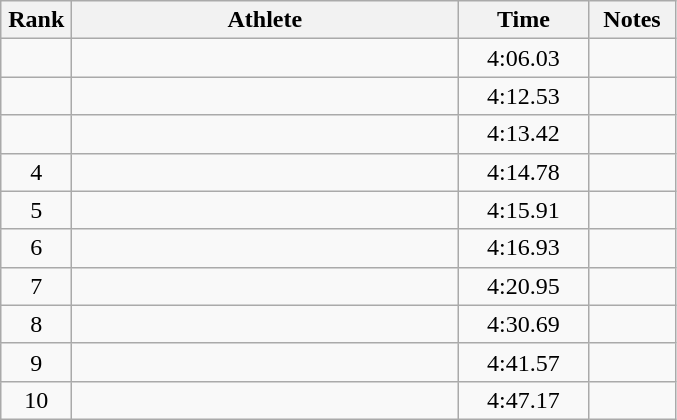<table class="wikitable" style="text-align:center">
<tr>
<th width=40>Rank</th>
<th width=250>Athlete</th>
<th width=80>Time</th>
<th width=50>Notes</th>
</tr>
<tr>
<td></td>
<td align=left></td>
<td>4:06.03</td>
<td></td>
</tr>
<tr>
<td></td>
<td align=left></td>
<td>4:12.53</td>
<td></td>
</tr>
<tr>
<td></td>
<td align=left></td>
<td>4:13.42</td>
<td></td>
</tr>
<tr>
<td>4</td>
<td align=left></td>
<td>4:14.78</td>
<td></td>
</tr>
<tr>
<td>5</td>
<td align=left></td>
<td>4:15.91</td>
<td></td>
</tr>
<tr>
<td>6</td>
<td align=left></td>
<td>4:16.93</td>
<td></td>
</tr>
<tr>
<td>7</td>
<td align=left></td>
<td>4:20.95</td>
<td></td>
</tr>
<tr>
<td>8</td>
<td align=left></td>
<td>4:30.69</td>
<td></td>
</tr>
<tr>
<td>9</td>
<td align=left></td>
<td>4:41.57</td>
<td></td>
</tr>
<tr>
<td>10</td>
<td align=left></td>
<td>4:47.17</td>
<td></td>
</tr>
</table>
